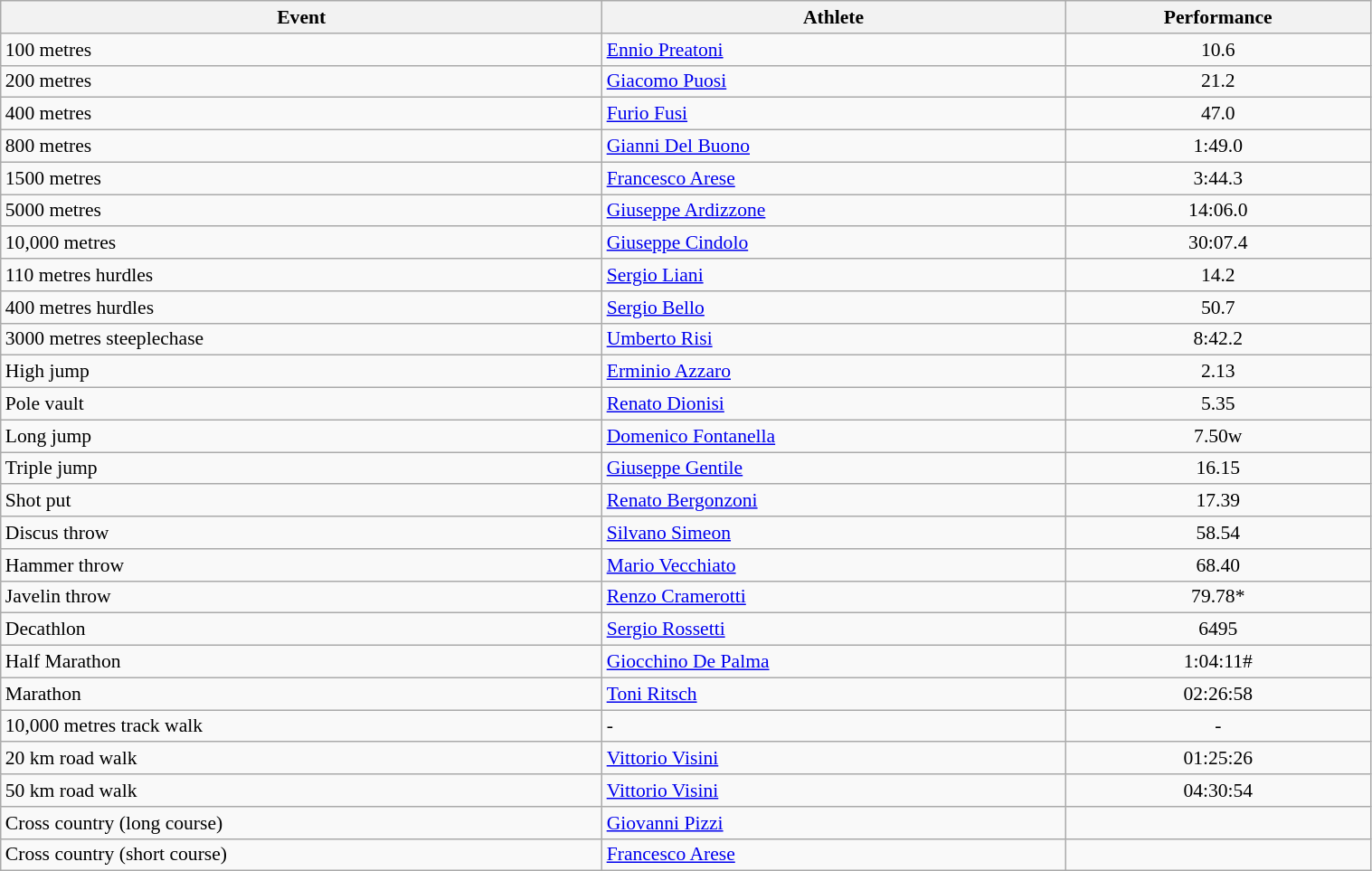<table class="wikitable" width=80% style="font-size:90%; text-align:left;">
<tr>
<th>Event</th>
<th>Athlete</th>
<th>Performance</th>
</tr>
<tr>
<td>100 metres</td>
<td><a href='#'>Ennio Preatoni</a></td>
<td align=center>10.6</td>
</tr>
<tr>
<td>200 metres</td>
<td><a href='#'>Giacomo Puosi</a></td>
<td align=center>21.2</td>
</tr>
<tr>
<td>400 metres</td>
<td><a href='#'>Furio Fusi</a></td>
<td align=center>47.0</td>
</tr>
<tr>
<td>800 metres</td>
<td><a href='#'>Gianni Del Buono</a></td>
<td align=center>1:49.0</td>
</tr>
<tr>
<td>1500 metres</td>
<td><a href='#'>Francesco Arese</a></td>
<td align=center>3:44.3</td>
</tr>
<tr>
<td>5000 metres</td>
<td><a href='#'>Giuseppe Ardizzone</a></td>
<td align=center>14:06.0</td>
</tr>
<tr>
<td>10,000 metres</td>
<td><a href='#'>Giuseppe Cindolo</a></td>
<td align=center>30:07.4</td>
</tr>
<tr>
<td>110 metres hurdles</td>
<td><a href='#'>Sergio Liani</a></td>
<td align=center>14.2</td>
</tr>
<tr>
<td>400 metres hurdles</td>
<td><a href='#'>Sergio Bello</a></td>
<td align=center>50.7</td>
</tr>
<tr>
<td>3000 metres steeplechase</td>
<td><a href='#'>Umberto Risi</a></td>
<td align=center>8:42.2</td>
</tr>
<tr>
<td>High jump</td>
<td><a href='#'>Erminio Azzaro</a></td>
<td align=center>2.13</td>
</tr>
<tr>
<td>Pole vault</td>
<td><a href='#'>Renato Dionisi</a></td>
<td align=center>5.35</td>
</tr>
<tr>
<td>Long jump</td>
<td><a href='#'>Domenico Fontanella</a></td>
<td align=center>7.50w</td>
</tr>
<tr>
<td>Triple jump</td>
<td><a href='#'>Giuseppe Gentile</a></td>
<td align=center>16.15</td>
</tr>
<tr>
<td>Shot put</td>
<td><a href='#'>Renato Bergonzoni</a></td>
<td align=center>17.39</td>
</tr>
<tr>
<td>Discus throw</td>
<td><a href='#'>Silvano Simeon</a></td>
<td align=center>58.54</td>
</tr>
<tr>
<td>Hammer throw</td>
<td><a href='#'>Mario Vecchiato</a></td>
<td align=center>68.40</td>
</tr>
<tr>
<td>Javelin throw</td>
<td><a href='#'>Renzo Cramerotti</a></td>
<td align=center>79.78*</td>
</tr>
<tr>
<td>Decathlon</td>
<td><a href='#'>Sergio Rossetti</a></td>
<td align=center>6495</td>
</tr>
<tr>
<td>Half Marathon</td>
<td><a href='#'>Giocchino De Palma</a></td>
<td align=center>1:04:11#</td>
</tr>
<tr>
<td>Marathon</td>
<td><a href='#'>Toni Ritsch</a></td>
<td align=center>02:26:58</td>
</tr>
<tr>
<td>10,000 metres track walk</td>
<td>-</td>
<td align=center>-</td>
</tr>
<tr>
<td>20 km road walk</td>
<td><a href='#'>Vittorio Visini</a></td>
<td align=center>01:25:26</td>
</tr>
<tr>
<td>50 km road walk</td>
<td><a href='#'>Vittorio Visini</a></td>
<td align=center>04:30:54</td>
</tr>
<tr>
<td>Cross country (long course)</td>
<td><a href='#'>Giovanni Pizzi</a></td>
<td align=center></td>
</tr>
<tr>
<td>Cross country (short course)</td>
<td><a href='#'>Francesco Arese</a></td>
<td align=center></td>
</tr>
</table>
